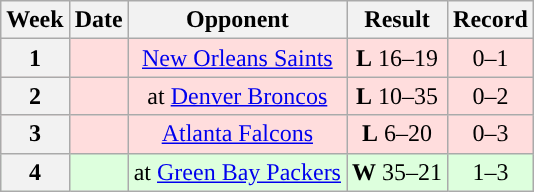<table class="wikitable" style="text-align:center">
<tr>
<th>Week</th>
<th>Date</th>
<th>Opponent</th>
<th>Result</th>
<th>Record</th>
</tr>
<tr style="background:#fdd;">
<th>1</th>
<td></td>
<td><a href='#'>New Orleans Saints</a></td>
<td><strong>L</strong> 16–19</td>
<td>0–1</td>
</tr>
<tr style="background:#fdd;">
<th>2</th>
<td></td>
<td>at <a href='#'>Denver Broncos</a></td>
<td><strong>L</strong> 10–35</td>
<td>0–2</td>
</tr>
<tr style="background:#fdd;">
<th>3</th>
<td></td>
<td><a href='#'>Atlanta Falcons</a></td>
<td><strong>L</strong> 6–20</td>
<td>0–3</td>
</tr>
<tr style="background:#dfd;">
<th>4</th>
<td></td>
<td>at <a href='#'>Green Bay Packers</a></td>
<td><strong>W</strong> 35–21</td>
<td>1–3</td>
</tr>
</table>
